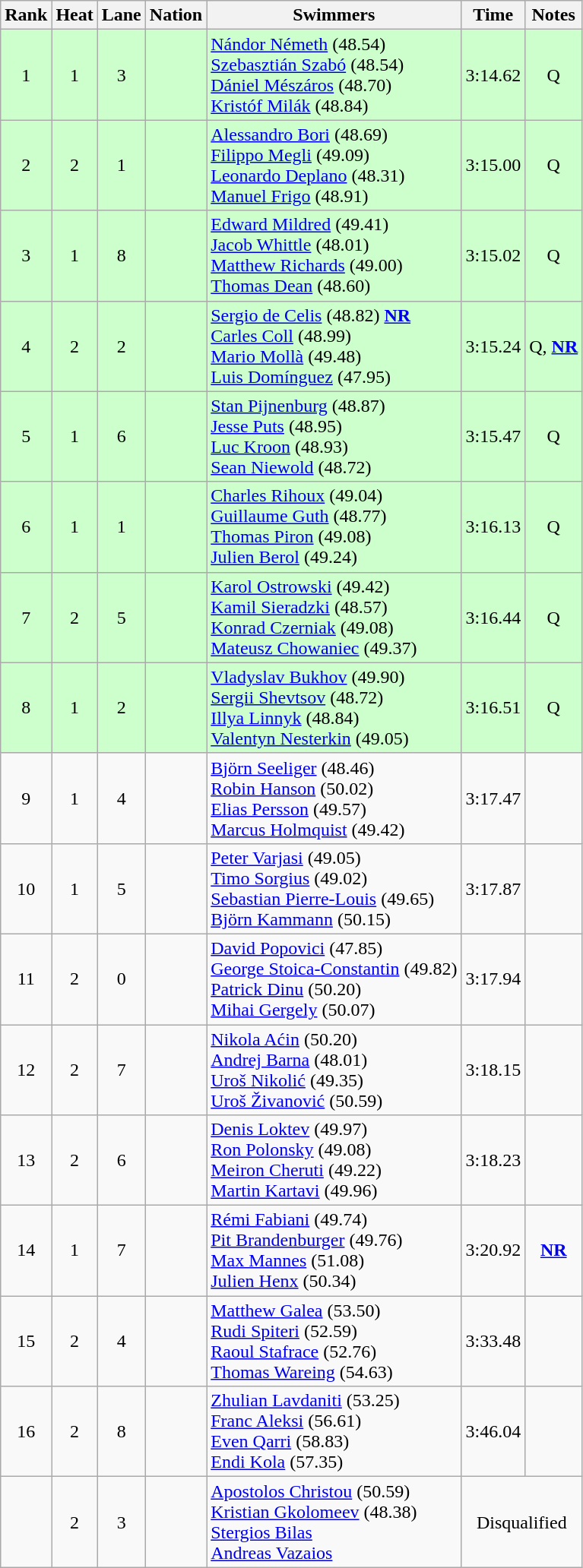<table class="wikitable sortable" style="text-align:center">
<tr>
<th>Rank</th>
<th>Heat</th>
<th>Lane</th>
<th>Nation</th>
<th>Swimmers</th>
<th>Time</th>
<th>Notes</th>
</tr>
<tr bgcolor=ccffcc>
<td>1</td>
<td>1</td>
<td>3</td>
<td align=left></td>
<td align=left><a href='#'>Nándor Németh</a> (48.54)<br><a href='#'>Szebasztián Szabó</a> (48.54)<br><a href='#'>Dániel Mészáros</a> (48.70)<br><a href='#'>Kristóf Milák</a> (48.84)</td>
<td>3:14.62</td>
<td>Q</td>
</tr>
<tr bgcolor=ccffcc>
<td>2</td>
<td>2</td>
<td>1</td>
<td align=left></td>
<td align=left><a href='#'>Alessandro Bori</a> (48.69)<br><a href='#'>Filippo Megli</a> (49.09)<br><a href='#'>Leonardo Deplano</a> (48.31)<br><a href='#'>Manuel Frigo</a> (48.91)</td>
<td>3:15.00</td>
<td>Q</td>
</tr>
<tr bgcolor=ccffcc>
<td>3</td>
<td>1</td>
<td>8</td>
<td align=left></td>
<td align=left><a href='#'>Edward Mildred</a> (49.41)<br><a href='#'>Jacob Whittle</a> (48.01)<br><a href='#'>Matthew Richards</a> (49.00)<br><a href='#'>Thomas Dean</a> (48.60)</td>
<td>3:15.02</td>
<td>Q</td>
</tr>
<tr bgcolor=ccffcc>
<td>4</td>
<td>2</td>
<td>2</td>
<td align=left></td>
<td align=left><a href='#'>Sergio de Celis</a> (48.82) <strong><a href='#'>NR</a></strong><br><a href='#'>Carles Coll</a> (48.99)<br><a href='#'>Mario Mollà</a> (49.48)<br><a href='#'>Luis Domínguez</a> (47.95)</td>
<td>3:15.24</td>
<td>Q, <strong><a href='#'>NR</a></strong></td>
</tr>
<tr bgcolor=ccffcc>
<td>5</td>
<td>1</td>
<td>6</td>
<td align=left></td>
<td align=left><a href='#'>Stan Pijnenburg</a> (48.87)<br><a href='#'>Jesse Puts</a> (48.95)<br><a href='#'>Luc Kroon</a> (48.93)<br><a href='#'>Sean Niewold</a> (48.72)</td>
<td>3:15.47</td>
<td>Q</td>
</tr>
<tr bgcolor=ccffcc>
<td>6</td>
<td>1</td>
<td>1</td>
<td align=left></td>
<td align=left><a href='#'>Charles Rihoux</a> (49.04)<br><a href='#'>Guillaume Guth</a> (48.77)<br><a href='#'>Thomas Piron</a> (49.08)<br><a href='#'>Julien Berol</a> (49.24)</td>
<td>3:16.13</td>
<td>Q</td>
</tr>
<tr bgcolor=ccffcc>
<td>7</td>
<td>2</td>
<td>5</td>
<td align=left></td>
<td align=left><a href='#'>Karol Ostrowski</a> (49.42)<br><a href='#'>Kamil Sieradzki</a> (48.57)<br><a href='#'>Konrad Czerniak</a> (49.08)<br><a href='#'>Mateusz Chowaniec</a> (49.37)</td>
<td>3:16.44</td>
<td>Q</td>
</tr>
<tr bgcolor=ccffcc>
<td>8</td>
<td>1</td>
<td>2</td>
<td align=left></td>
<td align=left><a href='#'>Vladyslav Bukhov</a> (49.90)<br><a href='#'>Sergii Shevtsov</a> (48.72)<br><a href='#'>Illya Linnyk</a> (48.84)<br><a href='#'>Valentyn Nesterkin</a> (49.05)</td>
<td>3:16.51</td>
<td>Q</td>
</tr>
<tr>
<td>9</td>
<td>1</td>
<td>4</td>
<td align=left></td>
<td align=left><a href='#'>Björn Seeliger</a> (48.46)<br><a href='#'>Robin Hanson</a> (50.02)<br><a href='#'>Elias Persson</a> (49.57)<br><a href='#'>Marcus Holmquist</a> (49.42)</td>
<td>3:17.47</td>
<td></td>
</tr>
<tr>
<td>10</td>
<td>1</td>
<td>5</td>
<td align=left></td>
<td align=left><a href='#'>Peter Varjasi</a> (49.05)<br><a href='#'>Timo Sorgius</a> (49.02)<br><a href='#'>Sebastian Pierre-Louis</a> (49.65)<br><a href='#'>Björn Kammann</a> (50.15)</td>
<td>3:17.87</td>
<td></td>
</tr>
<tr>
<td>11</td>
<td>2</td>
<td>0</td>
<td align=left></td>
<td align=left><a href='#'>David Popovici</a> (47.85)<br><a href='#'>George Stoica-Constantin</a> (49.82)<br><a href='#'>Patrick Dinu</a> (50.20)<br><a href='#'>Mihai Gergely</a> (50.07)</td>
<td>3:17.94</td>
<td></td>
</tr>
<tr>
<td>12</td>
<td>2</td>
<td>7</td>
<td align=left></td>
<td align=left><a href='#'>Nikola Aćin</a> (50.20)<br><a href='#'>Andrej Barna</a> (48.01)<br><a href='#'>Uroš Nikolić</a> (49.35)<br><a href='#'>Uroš Živanović</a> (50.59)</td>
<td>3:18.15</td>
<td></td>
</tr>
<tr>
<td>13</td>
<td>2</td>
<td>6</td>
<td align=left></td>
<td align=left><a href='#'>Denis Loktev</a> (49.97)<br><a href='#'>Ron Polonsky</a> (49.08)<br><a href='#'>Meiron Cheruti</a> (49.22)<br><a href='#'>Martin Kartavi</a> (49.96)</td>
<td>3:18.23</td>
<td></td>
</tr>
<tr>
<td>14</td>
<td>1</td>
<td>7</td>
<td align=left></td>
<td align=left><a href='#'>Rémi Fabiani</a> (49.74)<br><a href='#'>Pit Brandenburger</a> (49.76)<br><a href='#'>Max Mannes</a> (51.08)<br><a href='#'>Julien Henx</a> (50.34)</td>
<td>3:20.92</td>
<td><strong><a href='#'>NR</a></strong></td>
</tr>
<tr>
<td>15</td>
<td>2</td>
<td>4</td>
<td align=left></td>
<td align=left><a href='#'>Matthew Galea</a> (53.50)<br><a href='#'>Rudi Spiteri</a> (52.59)<br><a href='#'>Raoul Stafrace</a> (52.76)<br><a href='#'>Thomas Wareing</a> (54.63)</td>
<td>3:33.48</td>
<td></td>
</tr>
<tr>
<td>16</td>
<td>2</td>
<td>8</td>
<td align=left></td>
<td align=left><a href='#'>Zhulian Lavdaniti</a> (53.25)<br><a href='#'>Franc Aleksi</a> (56.61)<br><a href='#'>Even Qarri</a> (58.83)<br><a href='#'>Endi Kola</a> (57.35)</td>
<td>3:46.04</td>
<td></td>
</tr>
<tr>
<td></td>
<td>2</td>
<td>3</td>
<td align=left></td>
<td align=left><a href='#'>Apostolos Christou</a> (50.59)<br><a href='#'>Kristian Gkolomeev</a> (48.38)<br><a href='#'>Stergios Bilas</a><br><a href='#'>Andreas Vazaios</a></td>
<td colspan="2">Disqualified</td>
</tr>
</table>
